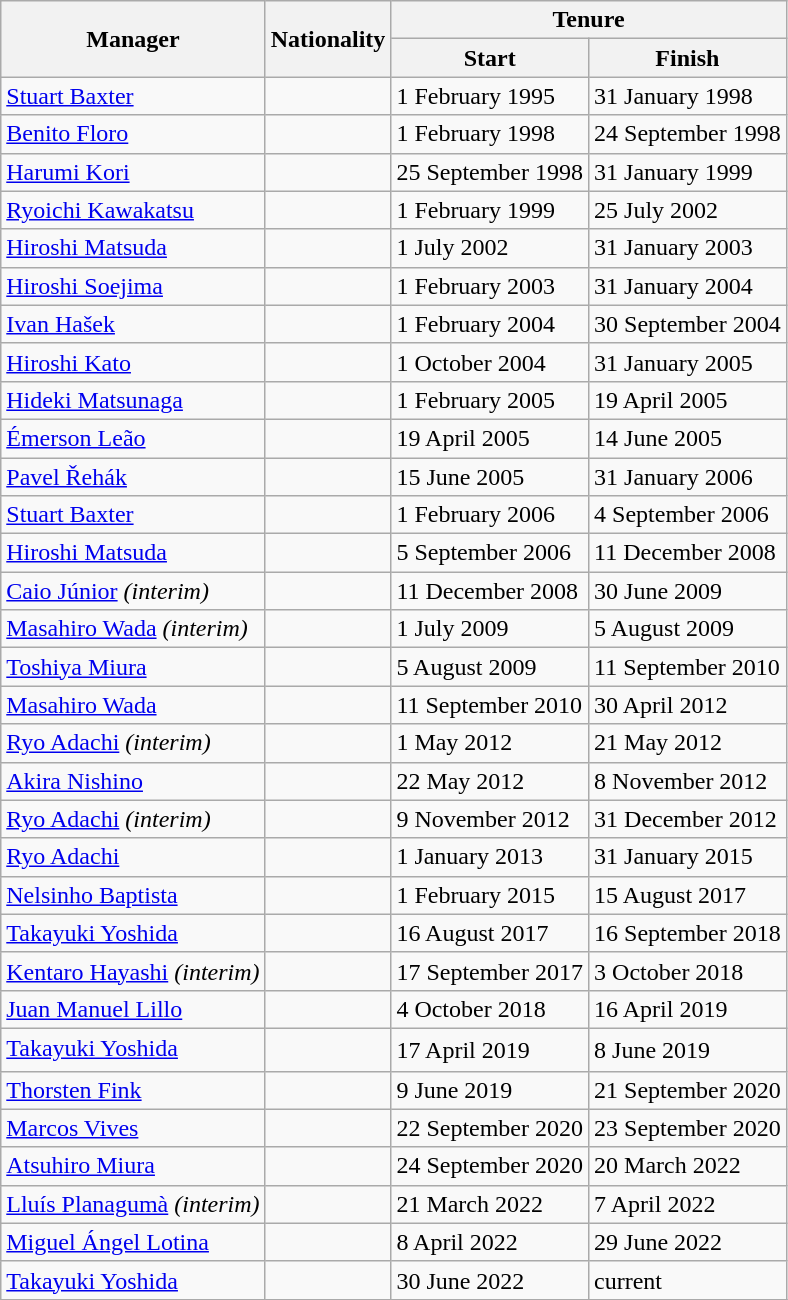<table class="wikitable">
<tr>
<th rowspan="2">Manager</th>
<th rowspan="2">Nationality</th>
<th colspan="2">Tenure</th>
</tr>
<tr>
<th>Start</th>
<th>Finish </th>
</tr>
<tr>
<td><a href='#'>Stuart Baxter</a></td>
<td></td>
<td>1 February 1995</td>
<td>31 January 1998<br></td>
</tr>
<tr>
<td><a href='#'>Benito Floro</a></td>
<td></td>
<td>1 February 1998</td>
<td>24 September 1998<br></td>
</tr>
<tr>
<td><a href='#'>Harumi Kori</a></td>
<td></td>
<td>25 September 1998</td>
<td>31 January 1999<br></td>
</tr>
<tr>
<td><a href='#'>Ryoichi Kawakatsu</a></td>
<td></td>
<td>1 February 1999</td>
<td>25 July 2002<br></td>
</tr>
<tr>
<td><a href='#'>Hiroshi Matsuda</a></td>
<td></td>
<td>1 July 2002</td>
<td>31 January 2003<br></td>
</tr>
<tr>
<td><a href='#'>Hiroshi Soejima</a></td>
<td></td>
<td>1 February 2003</td>
<td>31 January 2004<br></td>
</tr>
<tr>
<td><a href='#'>Ivan Hašek</a></td>
<td></td>
<td>1 February 2004</td>
<td>30 September 2004<br></td>
</tr>
<tr>
<td><a href='#'>Hiroshi Kato</a></td>
<td></td>
<td>1 October 2004</td>
<td>31 January 2005<br></td>
</tr>
<tr>
<td><a href='#'>Hideki Matsunaga</a></td>
<td></td>
<td>1 February 2005</td>
<td>19 April 2005<br></td>
</tr>
<tr>
<td><a href='#'>Émerson Leão</a></td>
<td></td>
<td>19 April 2005</td>
<td>14 June 2005<br></td>
</tr>
<tr>
<td><a href='#'>Pavel Řehák</a></td>
<td></td>
<td>15 June 2005</td>
<td>31 January 2006<br></td>
</tr>
<tr>
<td><a href='#'>Stuart Baxter</a></td>
<td></td>
<td>1 February 2006</td>
<td>4 September 2006<br></td>
</tr>
<tr>
<td><a href='#'>Hiroshi Matsuda</a></td>
<td></td>
<td>5 September 2006</td>
<td>11 December 2008</td>
</tr>
<tr>
<td><a href='#'>Caio Júnior</a> <em>(interim)</em></td>
<td></td>
<td>11 December 2008</td>
<td>30 June 2009<br></td>
</tr>
<tr>
<td><a href='#'>Masahiro Wada</a> <em>(interim)</em></td>
<td></td>
<td>1 July 2009</td>
<td>5 August 2009<br></td>
</tr>
<tr>
<td><a href='#'>Toshiya Miura</a></td>
<td></td>
<td>5 August 2009</td>
<td>11 September 2010<br></td>
</tr>
<tr>
<td><a href='#'>Masahiro Wada</a></td>
<td></td>
<td>11 September 2010</td>
<td>30 April 2012<br></td>
</tr>
<tr>
<td><a href='#'>Ryo Adachi</a> <em>(interim)</em></td>
<td></td>
<td>1 May 2012</td>
<td>21 May 2012<br></td>
</tr>
<tr>
<td><a href='#'>Akira Nishino</a></td>
<td></td>
<td>22 May 2012</td>
<td>8 November 2012<br></td>
</tr>
<tr>
<td><a href='#'>Ryo Adachi</a> <em>(interim)</em></td>
<td></td>
<td>9 November 2012</td>
<td>31 December 2012<br></td>
</tr>
<tr>
<td><a href='#'>Ryo Adachi</a></td>
<td></td>
<td>1 January 2013</td>
<td>31 January 2015<br></td>
</tr>
<tr>
<td><a href='#'>Nelsinho Baptista</a></td>
<td></td>
<td>1 February 2015</td>
<td>15 August 2017<br></td>
</tr>
<tr>
<td><a href='#'>Takayuki Yoshida</a></td>
<td></td>
<td>16 August 2017</td>
<td>16 September 2018<br></td>
</tr>
<tr>
<td><a href='#'>Kentaro Hayashi</a> <em>(interim)</em></td>
<td></td>
<td>17 September 2017</td>
<td>3 October 2018<br></td>
</tr>
<tr>
<td><a href='#'>Juan Manuel Lillo</a></td>
<td></td>
<td>4 October 2018</td>
<td>16 April 2019<br></td>
</tr>
<tr>
<td><a href='#'>Takayuki Yoshida</a>　</td>
<td></td>
<td>17 April 2019</td>
<td>8 June 2019<br></td>
</tr>
<tr>
<td><a href='#'>Thorsten Fink</a></td>
<td></td>
<td>9 June 2019</td>
<td>21 September 2020<br></td>
</tr>
<tr>
<td><a href='#'>Marcos Vives</a></td>
<td></td>
<td>22 September 2020</td>
<td>23 September 2020<br></td>
</tr>
<tr>
<td><a href='#'>Atsuhiro Miura</a></td>
<td></td>
<td>24 September 2020</td>
<td>20 March 2022<br></td>
</tr>
<tr>
<td><a href='#'>Lluís Planagumà</a> <em>(interim)</em></td>
<td></td>
<td>21 March 2022</td>
<td>7 April 2022<br></td>
</tr>
<tr>
<td><a href='#'>Miguel Ángel Lotina</a></td>
<td></td>
<td>8 April 2022</td>
<td>29 June 2022<br></td>
</tr>
<tr>
<td><a href='#'>Takayuki Yoshida</a></td>
<td></td>
<td>30 June 2022</td>
<td>current<br></td>
</tr>
<tr>
</tr>
</table>
